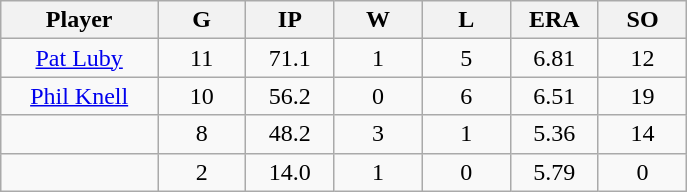<table class="wikitable sortable">
<tr>
<th bgcolor="#DDDDFF" width="16%">Player</th>
<th bgcolor="#DDDDFF" width="9%">G</th>
<th bgcolor="#DDDDFF" width="9%">IP</th>
<th bgcolor="#DDDDFF" width="9%">W</th>
<th bgcolor="#DDDDFF" width="9%">L</th>
<th bgcolor="#DDDDFF" width="9%">ERA</th>
<th bgcolor="#DDDDFF" width="9%">SO</th>
</tr>
<tr align="center">
<td><a href='#'>Pat Luby</a></td>
<td>11</td>
<td>71.1</td>
<td>1</td>
<td>5</td>
<td>6.81</td>
<td>12</td>
</tr>
<tr align=center>
<td><a href='#'>Phil Knell</a></td>
<td>10</td>
<td>56.2</td>
<td>0</td>
<td>6</td>
<td>6.51</td>
<td>19</td>
</tr>
<tr align=center>
<td></td>
<td>8</td>
<td>48.2</td>
<td>3</td>
<td>1</td>
<td>5.36</td>
<td>14</td>
</tr>
<tr align="center">
<td></td>
<td>2</td>
<td>14.0</td>
<td>1</td>
<td>0</td>
<td>5.79</td>
<td>0</td>
</tr>
</table>
